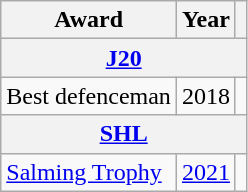<table class="wikitable">
<tr>
<th>Award</th>
<th>Year</th>
<th></th>
</tr>
<tr>
<th colspan="3"><a href='#'>J20</a></th>
</tr>
<tr>
<td>Best defenceman</td>
<td>2018</td>
<td></td>
</tr>
<tr>
<th colspan="3"><a href='#'>SHL</a></th>
</tr>
<tr>
<td><a href='#'>Salming Trophy</a></td>
<td><a href='#'>2021</a></td>
<td></td>
</tr>
</table>
